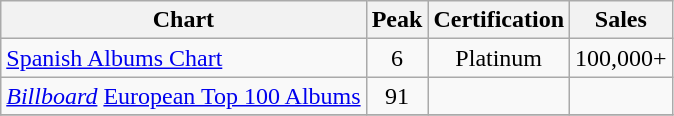<table class="wikitable">
<tr>
<th>Chart</th>
<th>Peak</th>
<th>Certification</th>
<th>Sales</th>
</tr>
<tr>
<td><a href='#'>Spanish Albums Chart</a></td>
<td align="center">6</td>
<td align="center">Platinum</td>
<td align="center">100,000+</td>
</tr>
<tr>
<td><em><a href='#'>Billboard</a></em> <a href='#'>European Top 100 Albums</a></td>
<td align="center">91</td>
<td align="center"></td>
<td align="center"></td>
</tr>
<tr>
</tr>
</table>
